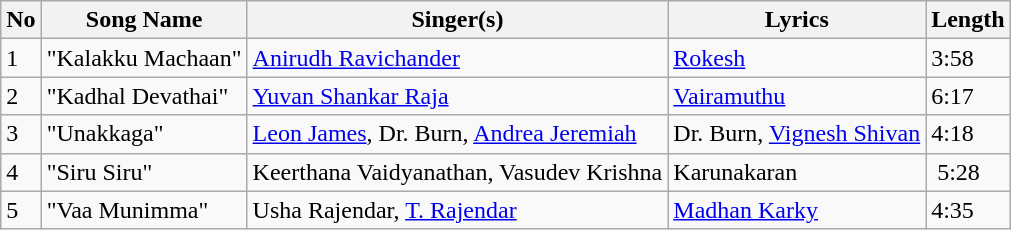<table class="wikitable">
<tr>
<th>No</th>
<th>Song Name</th>
<th>Singer(s)</th>
<th>Lyrics</th>
<th>Length</th>
</tr>
<tr>
<td>1</td>
<td>"Kalakku Machaan"</td>
<td><a href='#'>Anirudh Ravichander</a></td>
<td><a href='#'>Rokesh</a> </td>
<td>3:58</td>
</tr>
<tr>
<td>2</td>
<td>"Kadhal Devathai"</td>
<td><a href='#'>Yuvan Shankar Raja</a></td>
<td><a href='#'>Vairamuthu</a> </td>
<td>6:17</td>
</tr>
<tr>
<td>3</td>
<td>"Unakkaga"</td>
<td><a href='#'>Leon James</a>, Dr. Burn, <a href='#'>Andrea Jeremiah</a></td>
<td>Dr. Burn, <a href='#'>Vignesh Shivan</a></td>
<td>4:18</td>
</tr>
<tr>
<td>4</td>
<td>"Siru Siru"</td>
<td>Keerthana Vaidyanathan, Vasudev Krishna</td>
<td>Karunakaran</td>
<td> 5:28</td>
</tr>
<tr>
<td>5</td>
<td>"Vaa Munimma"</td>
<td>Usha Rajendar, <a href='#'>T. Rajendar</a></td>
<td><a href='#'>Madhan Karky</a></td>
<td>4:35</td>
</tr>
</table>
